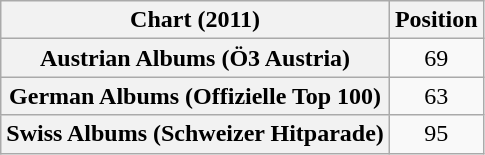<table class="wikitable sortable plainrowheaders" style="text-align:center">
<tr>
<th scope="col">Chart (2011)</th>
<th scope="col">Position</th>
</tr>
<tr>
<th scope="row">Austrian Albums (Ö3 Austria)</th>
<td>69</td>
</tr>
<tr>
<th scope="row">German Albums (Offizielle Top 100)</th>
<td>63</td>
</tr>
<tr>
<th scope="row">Swiss Albums (Schweizer Hitparade)</th>
<td>95</td>
</tr>
</table>
